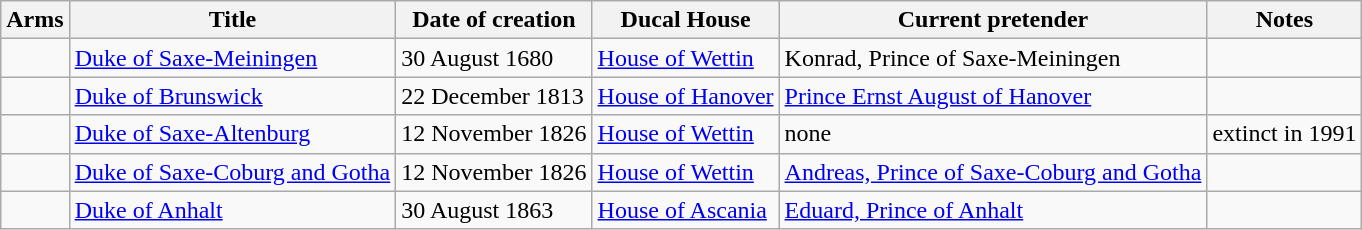<table class="sortable wikitable" style="font-size:100%">
<tr>
<th>Arms</th>
<th>Title</th>
<th>Date of creation</th>
<th>Ducal House</th>
<th>Current pretender</th>
<th>Notes</th>
</tr>
<tr>
<td></td>
<td><a href='#'>Duke of Saxe-Meiningen</a></td>
<td>30 August 1680</td>
<td><a href='#'>House of Wettin</a></td>
<td>Konrad, Prince of Saxe-Meiningen</td>
<td></td>
</tr>
<tr>
<td></td>
<td><a href='#'>Duke of Brunswick</a></td>
<td>22 December 1813</td>
<td><a href='#'>House of Hanover</a></td>
<td><a href='#'>Prince Ernst August of Hanover</a></td>
<td></td>
</tr>
<tr>
<td></td>
<td><a href='#'>Duke of Saxe-Altenburg</a></td>
<td>12 November 1826</td>
<td><a href='#'>House of Wettin</a></td>
<td>none</td>
<td>extinct in 1991</td>
</tr>
<tr>
<td></td>
<td><a href='#'>Duke of Saxe-Coburg and Gotha</a></td>
<td>12 November 1826</td>
<td><a href='#'>House of Wettin</a></td>
<td><a href='#'>Andreas, Prince of Saxe-Coburg and Gotha</a></td>
<td></td>
</tr>
<tr>
<td></td>
<td><a href='#'>Duke of Anhalt</a></td>
<td>30 August 1863</td>
<td><a href='#'>House of Ascania</a></td>
<td><a href='#'>Eduard, Prince of Anhalt</a></td>
<td></td>
</tr>
</table>
